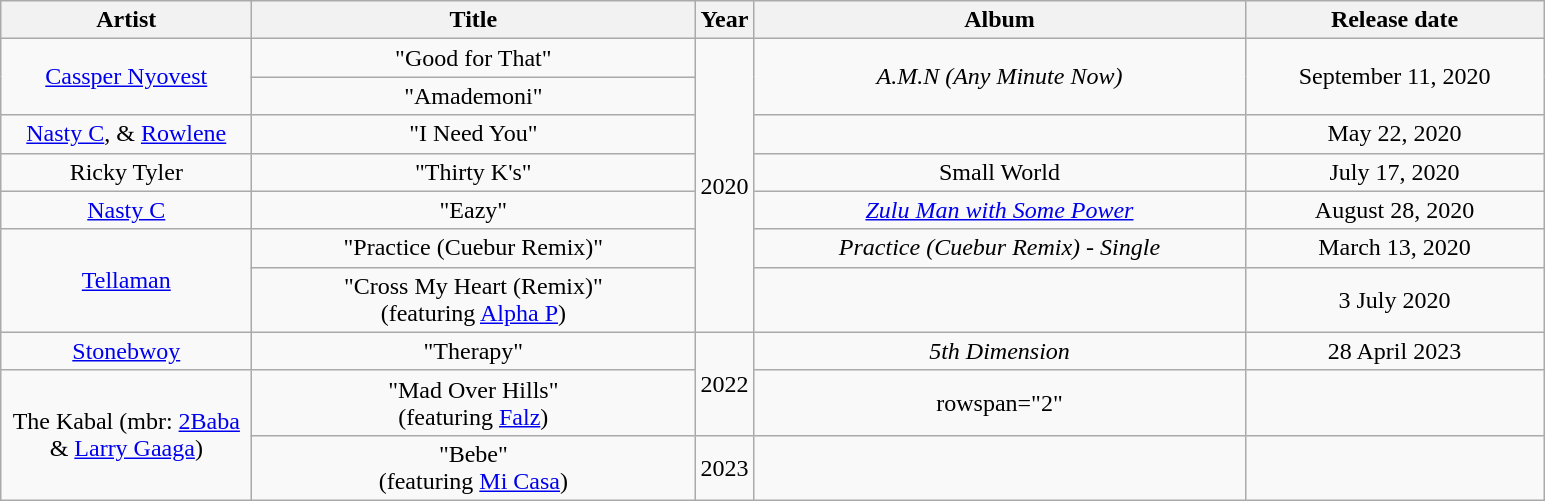<table class="wikitable plainrowheaders" style="text-align:center;" border="1">
<tr>
<th style="width:10em;">Artist</th>
<th style="width:18em;">Title</th>
<th style="width:2em;">Year</th>
<th style="width:20em;">Album</th>
<th style="width:12em;">Release date</th>
</tr>
<tr>
<td rowspan="2"><a href='#'>Cassper Nyovest</a></td>
<td>"Good for That"</td>
<td rowspan="7">2020</td>
<td rowspan="2"><em>A.M.N (Any Minute Now)</em></td>
<td rowspan="2">September 11, 2020</td>
</tr>
<tr>
<td>"Amademoni"</td>
</tr>
<tr>
<td><a href='#'>Nasty C</a>, & <a href='#'>Rowlene</a></td>
<td>"I Need You"</td>
<td></td>
<td>May 22, 2020</td>
</tr>
<tr>
<td>Ricky Tyler</td>
<td>"Thirty K's"</td>
<td>Small World</td>
<td>July 17, 2020</td>
</tr>
<tr>
<td><a href='#'>Nasty C</a></td>
<td>"Eazy"</td>
<td><em><a href='#'>Zulu Man with Some Power</a></em></td>
<td>August 28, 2020</td>
</tr>
<tr>
<td rowspan="2"><a href='#'>Tellaman</a></td>
<td>"Practice (Cuebur Remix)"</td>
<td><em>Practice (Cuebur Remix) - Single</em></td>
<td>March 13, 2020</td>
</tr>
<tr>
<td>"Cross My Heart (Remix)"<br>(featuring <a href='#'>Alpha P</a>)</td>
<td><em></em></td>
<td>3 July 2020</td>
</tr>
<tr>
<td rowspan="1"><a href='#'>Stonebwoy</a></td>
<td>"Therapy"</td>
<td rowspan="2">2022</td>
<td><em>5th Dimension</em></td>
<td>28 April 2023</td>
</tr>
<tr>
<td rowspan="2">The Kabal (mbr: <a href='#'>2Baba</a> & <a href='#'>Larry Gaaga</a>)</td>
<td>"Mad Over Hills"<br>(featuring <a href='#'>Falz</a>)</td>
<td>rowspan="2" </td>
<td></td>
</tr>
<tr>
<td>"Bebe"<br>(featuring <a href='#'>Mi Casa</a>)</td>
<td rowspan="1">2023</td>
<td></td>
</tr>
</table>
